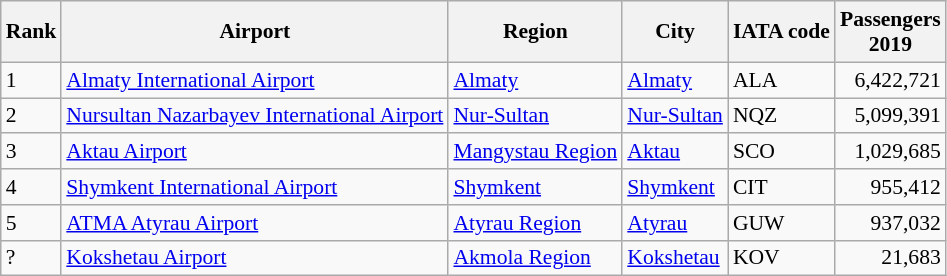<table class="wikitable sortable" style="font-size:90%">
<tr>
<th>Rank</th>
<th>Airport</th>
<th>Region</th>
<th>City</th>
<th>IATA code</th>
<th>Passengers <br> 2019</th>
</tr>
<tr>
<td>1</td>
<td><a href='#'>Almaty International Airport</a></td>
<td><a href='#'>Almaty</a></td>
<td><a href='#'>Almaty</a></td>
<td>ALA</td>
<td style="text-align:right;">6,422,721</td>
</tr>
<tr>
<td>2</td>
<td><a href='#'>Nursultan Nazarbayev International Airport</a></td>
<td><a href='#'>Nur-Sultan</a></td>
<td><a href='#'>Nur-Sultan</a></td>
<td>NQZ</td>
<td style="text-align:right;">5,099,391</td>
</tr>
<tr>
<td>3</td>
<td><a href='#'>Aktau Airport</a></td>
<td><a href='#'>Mangystau Region</a></td>
<td><a href='#'>Aktau</a></td>
<td>SCO</td>
<td style="text-align:right;">1,029,685</td>
</tr>
<tr>
<td>4</td>
<td><a href='#'>Shymkent International Airport</a></td>
<td><a href='#'>Shymkent</a></td>
<td><a href='#'>Shymkent</a></td>
<td>CIT</td>
<td style="text-align:right;">955,412</td>
</tr>
<tr>
<td>5</td>
<td><a href='#'>ATMA Atyrau Airport</a></td>
<td><a href='#'>Atyrau Region</a></td>
<td><a href='#'>Atyrau</a></td>
<td>GUW</td>
<td style="text-align:right;">937,032</td>
</tr>
<tr>
<td>?</td>
<td><a href='#'>Kokshetau Airport</a></td>
<td><a href='#'>Akmola Region</a></td>
<td><a href='#'>Kokshetau</a></td>
<td>KOV</td>
<td style="text-align:right;">21,683</td>
</tr>
</table>
